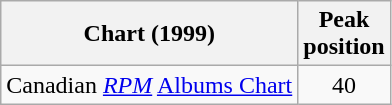<table class="wikitable sortable">
<tr>
<th>Chart (1999)</th>
<th>Peak<br>position</th>
</tr>
<tr>
<td>Canadian <em><a href='#'>RPM</a></em> <a href='#'>Albums Chart</a></td>
<td style="text-align:center;">40</td>
</tr>
</table>
